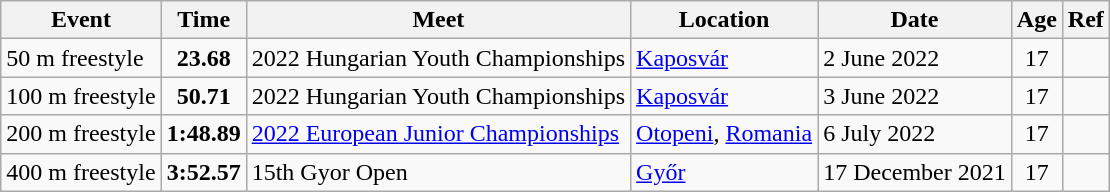<table class="wikitable">
<tr>
<th>Event</th>
<th>Time</th>
<th>Meet</th>
<th>Location</th>
<th>Date</th>
<th>Age</th>
<th>Ref</th>
</tr>
<tr>
<td>50 m freestyle</td>
<td style="text-align:center;"><strong>23.68</strong></td>
<td>2022 Hungarian Youth Championships</td>
<td><a href='#'>Kaposvár</a></td>
<td>2 June 2022</td>
<td style="text-align:center;">17</td>
<td style="text-align:center;"></td>
</tr>
<tr>
<td>100 m freestyle</td>
<td style="text-align:center;"><strong>50.71</strong></td>
<td>2022 Hungarian Youth Championships</td>
<td><a href='#'>Kaposvár</a></td>
<td>3 June 2022</td>
<td style="text-align:center;">17</td>
<td style="text-align:center;"></td>
</tr>
<tr>
<td>200 m freestyle</td>
<td style="text-align:center;"><strong>1:48.89</strong></td>
<td><a href='#'>2022 European Junior Championships</a></td>
<td><a href='#'>Otopeni</a>, <a href='#'>Romania</a></td>
<td>6 July 2022</td>
<td style="text-align:center;">17</td>
<td style="text-align:center;"></td>
</tr>
<tr>
<td>400 m freestyle</td>
<td style="text-align:center;"><strong>3:52.57</strong></td>
<td>15th Gyor Open</td>
<td><a href='#'>Győr</a></td>
<td>17 December 2021</td>
<td style="text-align:center;">17</td>
<td style="text-align:center;"></td>
</tr>
</table>
